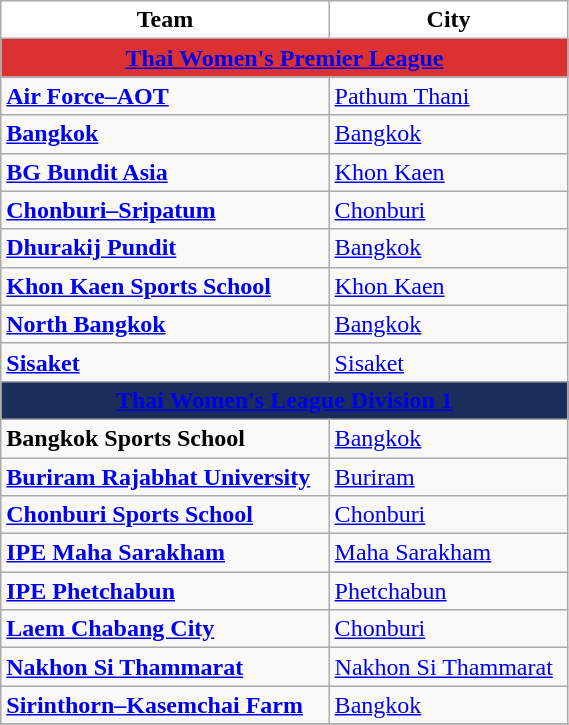<table class="wikitable collapsible autocollapse" style="text-align:left; width:30%;">
<tr>
<th style="background:white">Team</th>
<th style="background:white">City</th>
</tr>
<tr>
<th style="background:#DB3131;" colspan="6"><a href='#'><span>Thai Women's Premier League</span></a></th>
</tr>
<tr>
<td><strong><a href='#'>Air Force–AOT</a></strong></td>
<td><a href='#'>Pathum Thani</a></td>
</tr>
<tr>
<td><strong><a href='#'>Bangkok</a></strong></td>
<td><a href='#'>Bangkok</a></td>
</tr>
<tr>
<td><strong><a href='#'>BG Bundit Asia</a></strong></td>
<td><a href='#'>Khon Kaen</a></td>
</tr>
<tr>
<td><strong><a href='#'>Chonburi–Sripatum</a></strong></td>
<td><a href='#'>Chonburi</a></td>
</tr>
<tr>
<td><strong><a href='#'>Dhurakij Pundit</a></strong></td>
<td><a href='#'>Bangkok</a></td>
</tr>
<tr>
<td><strong><a href='#'>Khon Kaen Sports School</a></strong></td>
<td><a href='#'>Khon Kaen</a></td>
</tr>
<tr>
<td><strong><a href='#'>North Bangkok</a></strong></td>
<td><a href='#'>Bangkok</a></td>
</tr>
<tr>
<td><strong><a href='#'>Sisaket</a></strong></td>
<td><a href='#'>Sisaket</a></td>
</tr>
<tr>
<th style="background:#1A2D5B;" colspan="6"><a href='#'><span>Thai Women's League Division 1</span></a></th>
</tr>
<tr>
<td><strong>Bangkok Sports School</strong></td>
<td><a href='#'>Bangkok</a></td>
</tr>
<tr>
<td><strong><a href='#'>Buriram Rajabhat University</a></strong></td>
<td><a href='#'>Buriram</a></td>
</tr>
<tr>
<td><strong><a href='#'>Chonburi Sports School</a></strong></td>
<td><a href='#'>Chonburi</a></td>
</tr>
<tr>
<td><strong><a href='#'>IPE Maha Sarakham</a></strong></td>
<td><a href='#'>Maha Sarakham</a></td>
</tr>
<tr>
<td><strong><a href='#'>IPE Phetchabun</a></strong></td>
<td><a href='#'>Phetchabun</a></td>
</tr>
<tr>
<td><strong><a href='#'>Laem Chabang City</a></strong></td>
<td><a href='#'>Chonburi</a></td>
</tr>
<tr>
<td><strong><a href='#'>Nakhon Si Thammarat</a></strong></td>
<td><a href='#'>Nakhon Si Thammarat</a></td>
</tr>
<tr>
<td><strong><a href='#'>Sirinthorn–Kasemchai Farm</a></strong></td>
<td><a href='#'>Bangkok</a></td>
</tr>
<tr>
</tr>
</table>
